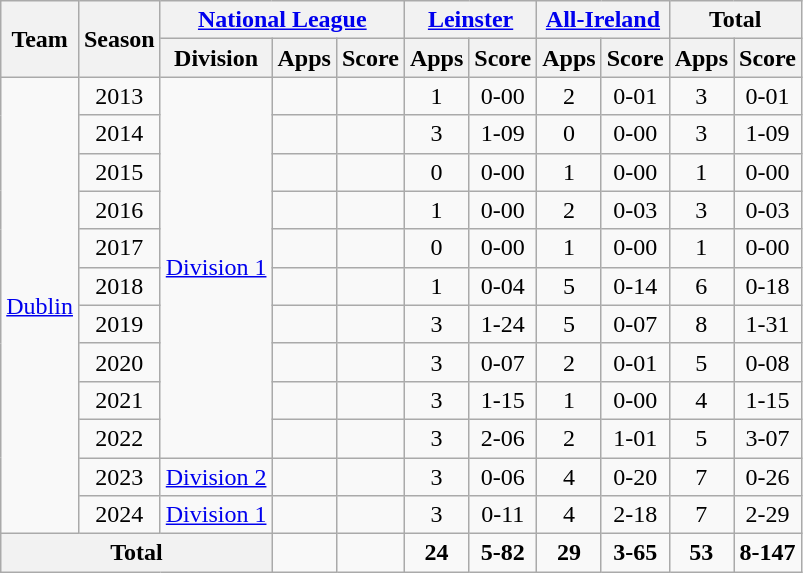<table class="wikitable" style="text-align:center">
<tr>
<th rowspan="2">Team</th>
<th rowspan="2">Season</th>
<th colspan="3"><a href='#'>National League</a></th>
<th colspan="2"><a href='#'>Leinster</a></th>
<th colspan="2"><a href='#'>All-Ireland</a></th>
<th colspan="2">Total</th>
</tr>
<tr>
<th>Division</th>
<th>Apps</th>
<th>Score</th>
<th>Apps</th>
<th>Score</th>
<th>Apps</th>
<th>Score</th>
<th>Apps</th>
<th>Score</th>
</tr>
<tr>
<td rowspan="12"><a href='#'>Dublin</a></td>
<td>2013</td>
<td rowspan="10"><a href='#'>Division 1</a></td>
<td></td>
<td></td>
<td>1</td>
<td>0-00</td>
<td>2</td>
<td>0-01</td>
<td>3</td>
<td>0-01</td>
</tr>
<tr>
<td>2014</td>
<td></td>
<td></td>
<td>3</td>
<td>1-09</td>
<td>0</td>
<td>0-00</td>
<td>3</td>
<td>1-09</td>
</tr>
<tr>
<td>2015</td>
<td></td>
<td></td>
<td>0</td>
<td>0-00</td>
<td>1</td>
<td>0-00</td>
<td>1</td>
<td>0-00</td>
</tr>
<tr>
<td>2016</td>
<td></td>
<td></td>
<td>1</td>
<td>0-00</td>
<td>2</td>
<td>0-03</td>
<td>3</td>
<td>0-03</td>
</tr>
<tr>
<td>2017</td>
<td></td>
<td></td>
<td>0</td>
<td>0-00</td>
<td>1</td>
<td>0-00</td>
<td>1</td>
<td>0-00</td>
</tr>
<tr>
<td>2018</td>
<td></td>
<td></td>
<td>1</td>
<td>0-04</td>
<td>5</td>
<td>0-14</td>
<td>6</td>
<td>0-18</td>
</tr>
<tr>
<td>2019</td>
<td></td>
<td></td>
<td>3</td>
<td>1-24</td>
<td>5</td>
<td>0-07</td>
<td>8</td>
<td>1-31</td>
</tr>
<tr>
<td>2020</td>
<td></td>
<td></td>
<td>3</td>
<td>0-07</td>
<td>2</td>
<td>0-01</td>
<td>5</td>
<td>0-08</td>
</tr>
<tr>
<td>2021</td>
<td></td>
<td></td>
<td>3</td>
<td>1-15</td>
<td>1</td>
<td>0-00</td>
<td>4</td>
<td>1-15</td>
</tr>
<tr>
<td>2022</td>
<td></td>
<td></td>
<td>3</td>
<td>2-06</td>
<td>2</td>
<td>1-01</td>
<td>5</td>
<td>3-07</td>
</tr>
<tr>
<td>2023</td>
<td><a href='#'>Division 2</a></td>
<td></td>
<td></td>
<td>3</td>
<td>0-06</td>
<td>4</td>
<td>0-20</td>
<td>7</td>
<td>0-26</td>
</tr>
<tr>
<td>2024</td>
<td><a href='#'>Division 1</a></td>
<td></td>
<td></td>
<td>3</td>
<td>0-11</td>
<td>4</td>
<td>2-18</td>
<td>7</td>
<td>2-29</td>
</tr>
<tr>
<th colspan="3">Total</th>
<td></td>
<td></td>
<td><strong>24</strong></td>
<td><strong>5-82</strong></td>
<td><strong>29</strong></td>
<td><strong>3-65</strong></td>
<td><strong>53</strong></td>
<td><strong>8-147</strong></td>
</tr>
</table>
